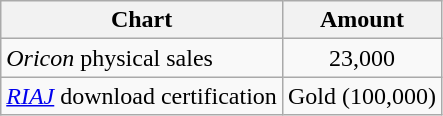<table class="wikitable">
<tr>
<th>Chart</th>
<th>Amount</th>
</tr>
<tr>
<td><em>Oricon</em> physical sales</td>
<td align="center">23,000</td>
</tr>
<tr>
<td><em><a href='#'>RIAJ</a></em> download certification</td>
<td align="center">Gold (100,000)</td>
</tr>
</table>
